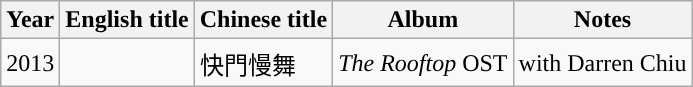<table class="wikitable sortable">
<tr>
<th>Year</th>
<th>English title</th>
<th>Chinese title</th>
<th>Album</th>
<th>Notes</th>
</tr>
<tr>
<td>2013</td>
<td></td>
<td>快門慢舞</td>
<td><em>The Rooftop</em> OST</td>
<td>with Darren Chiu</td>
</tr>
</table>
